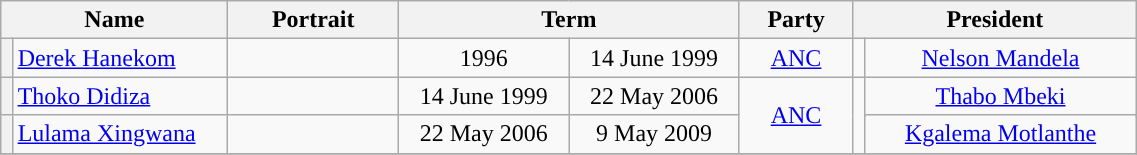<table class="wikitable" width=60%>
<tr>
<th colspan=2 width=20%>Name</th>
<th width=75>Portrait</th>
<th colspan=2 width=30%>Term</th>
<th width=10%>Party</th>
<th colspan=2 width=25%>President</th>
</tr>
<tr style="text-align:center">
<th style="width:1%;background-color: "></th>
<td align=left><a href='#'>Derek Hanekom</a></td>
<td></td>
<td>1996</td>
<td>14 June 1999</td>
<td><a href='#'>ANC</a></td>
<td style="width:1%;background-color: "></td>
<td><a href='#'>Nelson Mandela</a><br> </td>
</tr>
<tr style="text-align:center">
<th style="width:1%;background-color: "></th>
<td align=left><a href='#'>Thoko Didiza</a></td>
<td></td>
<td>14 June 1999</td>
<td>22 May 2006</td>
<td rowspan=3><a href='#'>ANC</a></td>
<td rowspan=3 style="width:1%;background-color: "></td>
<td rowspan=2><a href='#'>Thabo Mbeki</a><br> </td>
</tr>
<tr style="text-align:center">
<th rowspan=2 style="width:1%;background-color: "></th>
<td rowspan=2 align=left><a href='#'>Lulama Xingwana</a></td>
<td rowspan=2></td>
<td rowspan=2>22 May 2006</td>
<td rowspan=2>9 May 2009</td>
</tr>
<tr style="text-align:center">
<td><a href='#'>Kgalema Motlanthe</a><br> </td>
</tr>
<tr>
</tr>
</table>
